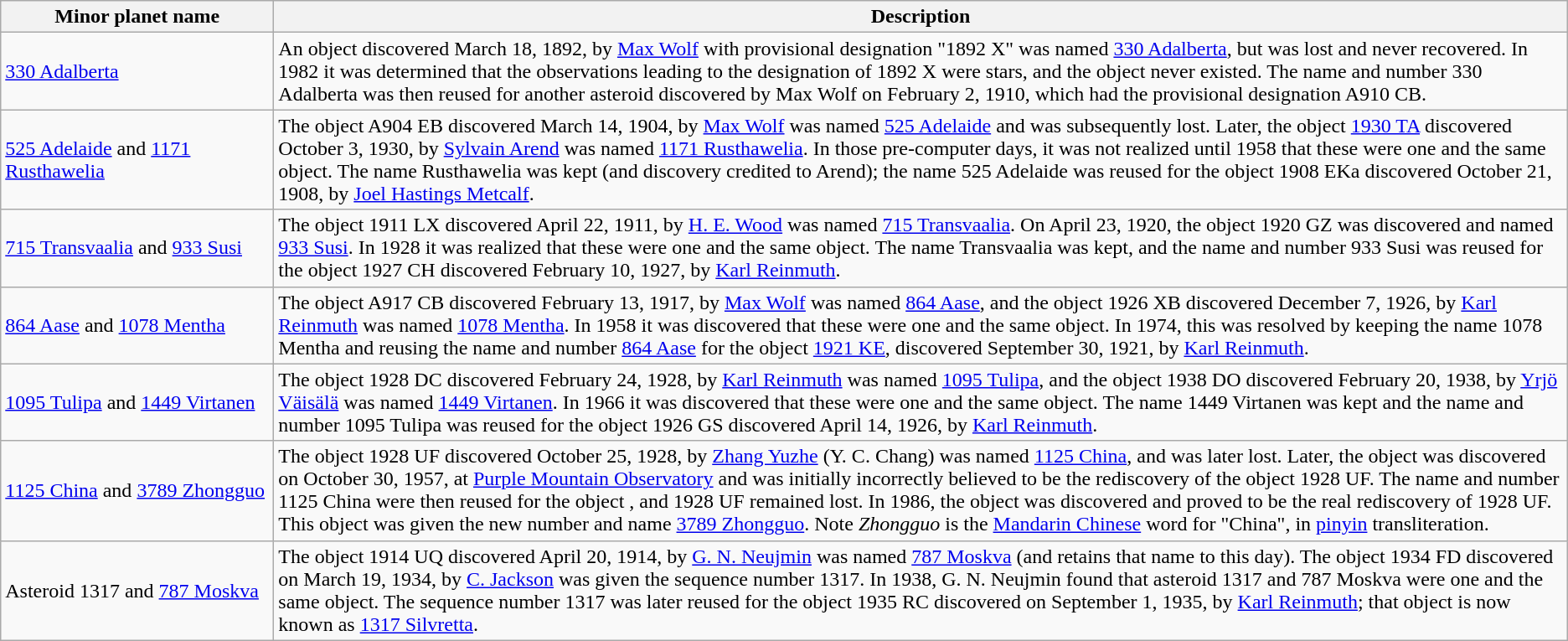<table class="wikitable">
<tr>
<th width=210>Minor planet name</th>
<th>Description</th>
</tr>
<tr>
<td><a href='#'>330 Adalberta</a></td>
<td>An object discovered March 18, 1892, by <a href='#'>Max Wolf</a> with provisional designation "1892 X" was named <a href='#'>330 Adalberta</a>, but was lost and never recovered. In 1982 it was determined that the observations leading to the designation of 1892 X were stars, and the object never existed. The name and number 330 Adalberta was then reused for another asteroid discovered by Max Wolf on February 2, 1910, which had the provisional designation A910 CB.</td>
</tr>
<tr>
<td><a href='#'>525 Adelaide</a> and <a href='#'>1171 Rusthawelia</a></td>
<td>The object A904 EB discovered March 14, 1904, by <a href='#'>Max Wolf</a> was named <a href='#'>525 Adelaide</a> and was subsequently lost. Later, the object <a href='#'>1930 TA</a> discovered October 3, 1930, by <a href='#'>Sylvain Arend</a> was named <a href='#'>1171 Rusthawelia</a>. In those pre-computer days, it was not realized until 1958 that these were one and the same object. The name Rusthawelia was kept (and discovery credited to Arend); the name 525 Adelaide was reused for the object 1908 EKa discovered October 21, 1908, by <a href='#'>Joel Hastings Metcalf</a>.</td>
</tr>
<tr>
<td><a href='#'>715 Transvaalia</a> and <a href='#'>933 Susi</a></td>
<td>The object 1911 LX discovered April 22, 1911, by <a href='#'>H. E. Wood</a> was named <a href='#'>715 Transvaalia</a>. On April 23, 1920, the object 1920 GZ was discovered and named <a href='#'>933 Susi</a>. In 1928 it was realized that these were one and the same object. The name Transvaalia was kept, and the name and number 933 Susi was reused for the object 1927 CH discovered February 10, 1927, by <a href='#'>Karl Reinmuth</a>.</td>
</tr>
<tr>
<td><a href='#'>864 Aase</a> and <a href='#'>1078 Mentha</a></td>
<td>The object A917 CB discovered February 13, 1917, by <a href='#'>Max Wolf</a> was named <a href='#'>864 Aase</a>, and the object 1926 XB discovered December 7, 1926, by <a href='#'>Karl Reinmuth</a> was named <a href='#'>1078 Mentha</a>. In 1958 it was discovered that these were one and the same object. In 1974, this was resolved by keeping the name 1078 Mentha and reusing the name and number <a href='#'>864 Aase</a> for the object <a href='#'>1921 KE</a>, discovered September 30, 1921, by <a href='#'>Karl Reinmuth</a>.</td>
</tr>
<tr>
<td><a href='#'>1095 Tulipa</a> and <a href='#'>1449 Virtanen</a></td>
<td>The object 1928 DC discovered February 24, 1928, by <a href='#'>Karl Reinmuth</a> was named <a href='#'>1095 Tulipa</a>, and the object 1938 DO discovered February 20, 1938, by <a href='#'>Yrjö Väisälä</a> was named <a href='#'>1449 Virtanen</a>. In 1966 it was discovered that these were one and the same object. The name 1449 Virtanen was kept and the name and number 1095 Tulipa was reused for the object 1926 GS discovered April 14, 1926, by <a href='#'>Karl Reinmuth</a>.</td>
</tr>
<tr>
<td><a href='#'>1125 China</a> and <a href='#'>3789 Zhongguo</a></td>
<td>The object 1928 UF discovered October 25, 1928, by <a href='#'>Zhang Yuzhe</a> (Y. C. Chang) was named <a href='#'>1125 China</a>, and was later lost. Later, the object  was discovered on October 30, 1957, at <a href='#'>Purple Mountain Observatory</a> and was initially incorrectly believed to be the rediscovery of the object 1928 UF. The name and number 1125 China were then reused for the object , and 1928 UF remained lost. In 1986, the object  was discovered and proved to be the real rediscovery of 1928 UF. This object was given the new number and name <a href='#'>3789 Zhongguo</a>. Note <em>Zhongguo</em> is the <a href='#'>Mandarin Chinese</a> word for "China", in <a href='#'>pinyin</a> transliteration.</td>
</tr>
<tr>
<td>Asteroid 1317 and <a href='#'>787 Moskva</a></td>
<td>The object 1914 UQ discovered April 20, 1914, by <a href='#'>G. N. Neujmin</a> was named <a href='#'>787 Moskva</a> (and retains that name to this day). The object 1934 FD discovered on March 19, 1934, by <a href='#'>C. Jackson</a> was given the sequence number 1317. In 1938, G. N. Neujmin found that asteroid 1317 and 787 Moskva were one and the same object. The sequence number 1317 was later reused for the object 1935 RC discovered on September 1, 1935, by <a href='#'>Karl Reinmuth</a>; that object is now known as <a href='#'>1317 Silvretta</a>.</td>
</tr>
</table>
